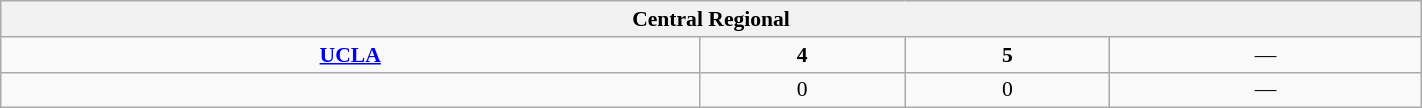<table class="wikitable" style="font-size:90%; width: 75%; text-align: center">
<tr>
<th colspan=5>Central Regional</th>
</tr>
<tr>
<td><strong><a href='#'>UCLA</a></strong></td>
<td><strong>4</strong></td>
<td><strong>5</strong></td>
<td>—</td>
</tr>
<tr>
<td></td>
<td>0</td>
<td>0</td>
<td>—</td>
</tr>
</table>
